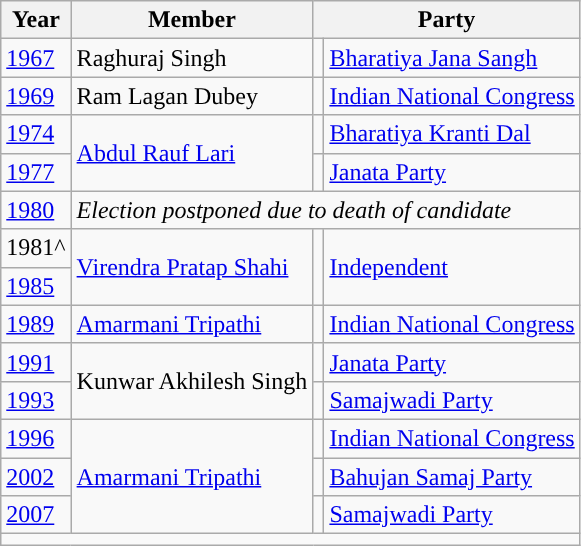<table class="wikitable">
<tr>
<th scope="col">Year</th>
<th scope="col">Member</th>
<th colspan="2">Party</th>
</tr>
<tr>
<td><a href='#'>1967</a></td>
<td>Raghuraj Singh</td>
<td style="background-color: "></td>
<td><a href='#'>Bharatiya Jana Sangh</a></td>
</tr>
<tr>
<td><a href='#'>1969</a></td>
<td>Ram Lagan Dubey</td>
<td style="background-color: "></td>
<td><a href='#'>Indian National Congress</a></td>
</tr>
<tr>
<td><a href='#'>1974</a></td>
<td rowspan="2"><a href='#'>Abdul Rauf Lari</a></td>
<td style="background-color: "></td>
<td><a href='#'>Bharatiya Kranti Dal</a></td>
</tr>
<tr>
<td><a href='#'>1977</a></td>
<td style="background-color: "></td>
<td><a href='#'>Janata Party</a></td>
</tr>
<tr>
<td><a href='#'>1980</a></td>
<td colspan="3"><em>Election postponed due to death of candidate</em></td>
</tr>
<tr>
<td>1981^</td>
<td rowspan="2"><a href='#'>Virendra Pratap Shahi</a></td>
<td rowspan="2" style="background-color: "></td>
<td rowspan="2"><a href='#'>Independent</a></td>
</tr>
<tr>
<td><a href='#'>1985</a></td>
</tr>
<tr>
<td><a href='#'>1989</a></td>
<td><a href='#'>Amarmani Tripathi</a></td>
<td style="background-color: "></td>
<td><a href='#'>Indian National Congress</a></td>
</tr>
<tr>
<td><a href='#'>1991</a></td>
<td rowspan="2">Kunwar Akhilesh Singh</td>
<td style="background-color: "></td>
<td><a href='#'>Janata Party</a></td>
</tr>
<tr>
<td><a href='#'>1993</a></td>
<td style="background-color: "></td>
<td><a href='#'>Samajwadi Party</a></td>
</tr>
<tr>
<td><a href='#'>1996</a></td>
<td rowspan="3"><a href='#'>Amarmani Tripathi</a></td>
<td style="background-color: "></td>
<td><a href='#'>Indian National Congress</a></td>
</tr>
<tr>
<td><a href='#'>2002</a></td>
<td style="background-color: "></td>
<td><a href='#'>Bahujan Samaj Party</a></td>
</tr>
<tr>
<td><a href='#'>2007</a></td>
<td style="background-color: "></td>
<td><a href='#'>Samajwadi Party</a></td>
</tr>
<tr>
<td colspan="4"></td>
</tr>
</table>
